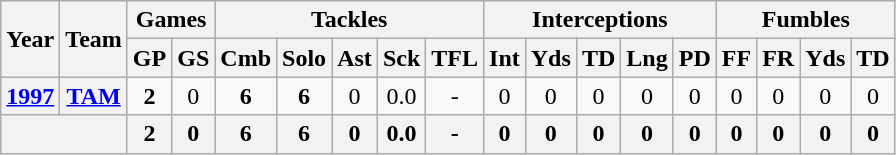<table class="wikitable" style="text-align:center">
<tr>
<th rowspan="2">Year</th>
<th rowspan="2">Team</th>
<th colspan="2">Games</th>
<th colspan="5">Tackles</th>
<th colspan="5">Interceptions</th>
<th colspan="4">Fumbles</th>
</tr>
<tr>
<th>GP</th>
<th>GS</th>
<th>Cmb</th>
<th>Solo</th>
<th>Ast</th>
<th>Sck</th>
<th>TFL</th>
<th>Int</th>
<th>Yds</th>
<th>TD</th>
<th>Lng</th>
<th>PD</th>
<th>FF</th>
<th>FR</th>
<th>Yds</th>
<th>TD</th>
</tr>
<tr>
<th><a href='#'>1997</a></th>
<th><a href='#'>TAM</a></th>
<td><strong>2</strong></td>
<td>0</td>
<td><strong>6</strong></td>
<td><strong>6</strong></td>
<td>0</td>
<td>0.0</td>
<td>-</td>
<td>0</td>
<td>0</td>
<td>0</td>
<td>0</td>
<td>0</td>
<td>0</td>
<td>0</td>
<td>0</td>
<td>0</td>
</tr>
<tr>
<th colspan="2"></th>
<th>2</th>
<th>0</th>
<th>6</th>
<th>6</th>
<th>0</th>
<th>0.0</th>
<th>-</th>
<th>0</th>
<th>0</th>
<th>0</th>
<th>0</th>
<th>0</th>
<th>0</th>
<th>0</th>
<th>0</th>
<th>0</th>
</tr>
</table>
